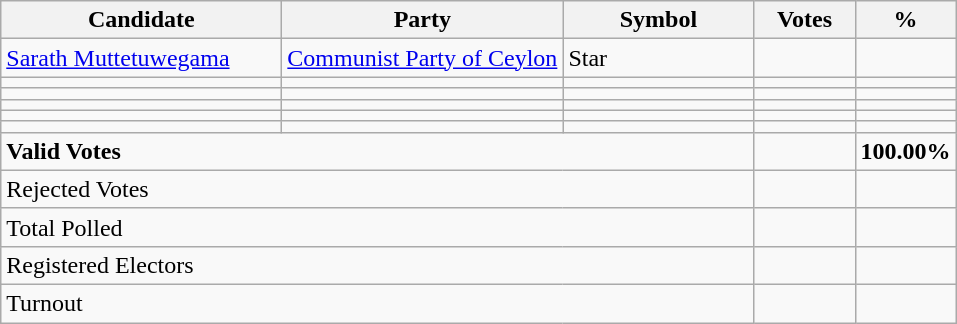<table class="wikitable" border="1" style="text-align:right;">
<tr>
<th align=left width="180">Candidate</th>
<th align=left width="180">Party</th>
<th align=left width="120">Symbol</th>
<th align=left width="60">Votes</th>
<th align=left width="60">%</th>
</tr>
<tr>
<td align=left><a href='#'>Sarath Muttetuwegama</a></td>
<td align=left><a href='#'>Communist Party of Ceylon</a></td>
<td align=left>Star</td>
<td></td>
<td></td>
</tr>
<tr>
<td align=left></td>
<td align=left></td>
<td></td>
<td></td>
<td></td>
</tr>
<tr>
<td align=left></td>
<td align=left></td>
<td></td>
<td></td>
<td></td>
</tr>
<tr>
<td align=left></td>
<td align=left></td>
<td></td>
<td></td>
<td></td>
</tr>
<tr>
<td align=left></td>
<td align=left></td>
<td></td>
<td></td>
<td></td>
</tr>
<tr>
<td align=left></td>
<td align=left></td>
<td></td>
<td></td>
<td></td>
</tr>
<tr>
<td align=left colspan=3><strong>Valid Votes</strong></td>
<td><strong> </strong></td>
<td><strong>100.00%</strong></td>
</tr>
<tr>
<td align=left colspan=3>Rejected Votes</td>
<td></td>
<td></td>
</tr>
<tr>
<td align=left colspan=3>Total Polled</td>
<td></td>
<td></td>
</tr>
<tr>
<td align=left colspan=3>Registered Electors</td>
<td></td>
<td></td>
</tr>
<tr>
<td align=left colspan=3>Turnout</td>
<td></td>
</tr>
</table>
